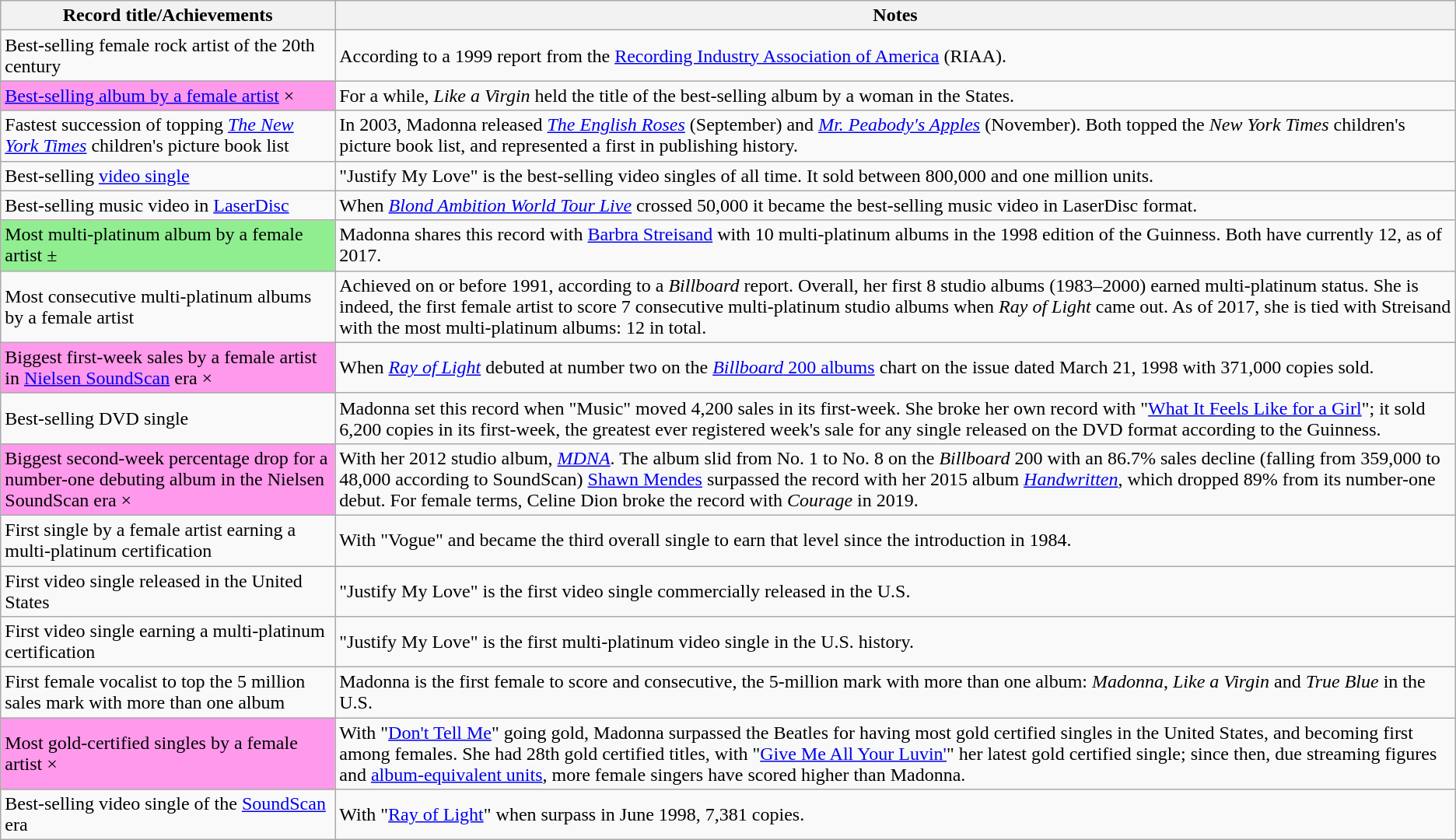<table class="wikitable sortable plainrowheaders">
<tr>
<th scope="col" width=20%>Record title/Achievements</th>
<th scope="col" width=67%>Notes</th>
</tr>
<tr>
<td>Best-selling female rock artist of the 20th century</td>
<td>According to a 1999 report from the <a href='#'>Recording Industry Association of America</a> (RIAA).</td>
</tr>
<tr>
<td style="background-color: #FF99EB;"><a href='#'>Best-selling album by a female artist</a> ×</td>
<td>For a while, <em>Like a Virgin</em> held the title of the best-selling album by a woman in the States.</td>
</tr>
<tr>
<td>Fastest succession of topping <em><a href='#'>The New York Times</a></em> children's picture book list</td>
<td>In 2003, Madonna released <em><a href='#'>The English Roses</a></em> (September) and <em><a href='#'>Mr. Peabody's Apples</a></em> (November). Both topped the <em>New York Times</em> children's picture book list, and represented a first in publishing history.</td>
</tr>
<tr>
<td>Best-selling <a href='#'>video single</a></td>
<td>"Justify My Love" is the best-selling video singles of all time. It sold between 800,000 and one million units.</td>
</tr>
<tr>
<td>Best-selling music video in <a href='#'>LaserDisc</a></td>
<td>When <em><a href='#'>Blond Ambition World Tour Live</a></em> crossed 50,000 it became the best-selling music video in LaserDisc format.</td>
</tr>
<tr>
<td style="background-color: #90EE90;">Most multi-platinum album by a female artist ± </td>
<td>Madonna shares this record with <a href='#'>Barbra Streisand</a> with 10 multi-platinum albums in the 1998 edition of the Guinness. Both have currently 12, as of 2017.</td>
</tr>
<tr>
<td>Most consecutive multi-platinum albums by a female artist</td>
<td>Achieved on or before 1991, according to a <em>Billboard</em> report. Overall, her first 8 studio albums (1983–2000) earned multi-platinum status. She is indeed, the first female artist to score 7 consecutive multi-platinum studio albums when <em>Ray of Light</em> came out. As of 2017, she is tied with Streisand with the most multi-platinum albums: 12 in total.</td>
</tr>
<tr>
<td style="background-color: #FF99EB;">Biggest first-week sales by a female artist in <a href='#'>Nielsen SoundScan</a> era ×</td>
<td>When <em><a href='#'>Ray of Light</a></em> debuted at number two on the <a href='#'><em>Billboard</em> 200 albums</a> chart on the issue dated March 21, 1998 with 371,000 copies sold.</td>
</tr>
<tr>
<td>Best-selling DVD single </td>
<td>Madonna set this record when "Music" moved 4,200 sales in its first-week. She broke her own record with "<a href='#'>What It Feels Like for a Girl</a>"; it sold 6,200 copies in its first-week, the greatest ever registered week's sale for any single released on the DVD format according to the Guinness.</td>
</tr>
<tr>
<td style="background-color: #FF99EB;">Biggest second-week percentage drop for a number-one debuting album in the Nielsen SoundScan era ×</td>
<td>With her 2012 studio album, <em><a href='#'>MDNA</a></em>. The album slid from No. 1 to No. 8 on the <em>Billboard</em> 200 with an 86.7% sales decline (falling from 359,000 to 48,000 according to SoundScan) <a href='#'>Shawn Mendes</a> surpassed the record with her 2015 album <em><a href='#'>Handwritten</a></em>, which dropped 89% from its number-one debut. For female terms, Celine Dion broke the record with <em>Courage</em> in 2019.</td>
</tr>
<tr>
<td>First single by a female artist earning a multi-platinum certification</td>
<td>With "Vogue" and became the third overall single to earn that level since the introduction in 1984.</td>
</tr>
<tr>
<td>First video single released in the United States</td>
<td>"Justify My Love" is the first video single commercially released in the U.S.</td>
</tr>
<tr>
<td>First video single earning a multi-platinum certification</td>
<td>"Justify My Love" is the first multi-platinum video single in the U.S. history.</td>
</tr>
<tr>
<td>First female vocalist to top the 5 million sales mark with more than one album</td>
<td>Madonna is the first female to score and consecutive, the 5-million mark with more than one album: <em>Madonna</em>, <em>Like a Virgin</em> and <em>True Blue</em> in the U.S.</td>
</tr>
<tr>
<td style="background-color: #FF99EB;">Most gold-certified singles by a female artist ×</td>
<td>With "<a href='#'>Don't Tell Me</a>" going gold, Madonna surpassed the Beatles for having most gold certified singles in the United States, and becoming first among females. She had 28th gold certified titles, with "<a href='#'>Give Me All Your Luvin'</a>" her latest gold certified single; since then, due streaming figures and <a href='#'>album-equivalent units</a>, more female singers have scored higher than Madonna.</td>
</tr>
<tr>
<td>Best-selling video single of the <a href='#'>SoundScan</a> era</td>
<td>With "<a href='#'>Ray of Light</a>" when surpass in June 1998, 7,381 copies.</td>
</tr>
</table>
